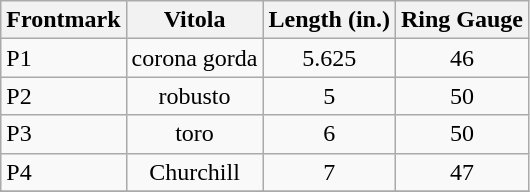<table class="wikitable">
<tr>
<th>Frontmark</th>
<th>Vitola</th>
<th>Length (in.)</th>
<th>Ring Gauge</th>
</tr>
<tr>
<td>P1</td>
<td align="center">corona gorda</td>
<td align="center">5.625</td>
<td align="center">46</td>
</tr>
<tr>
<td>P2</td>
<td align="center">robusto</td>
<td align="center">5</td>
<td align="center">50</td>
</tr>
<tr>
<td>P3</td>
<td align="center">toro</td>
<td align="center">6</td>
<td align="center">50</td>
</tr>
<tr>
<td>P4</td>
<td align="center">Churchill</td>
<td align="center">7</td>
<td align="center">47</td>
</tr>
<tr>
</tr>
</table>
